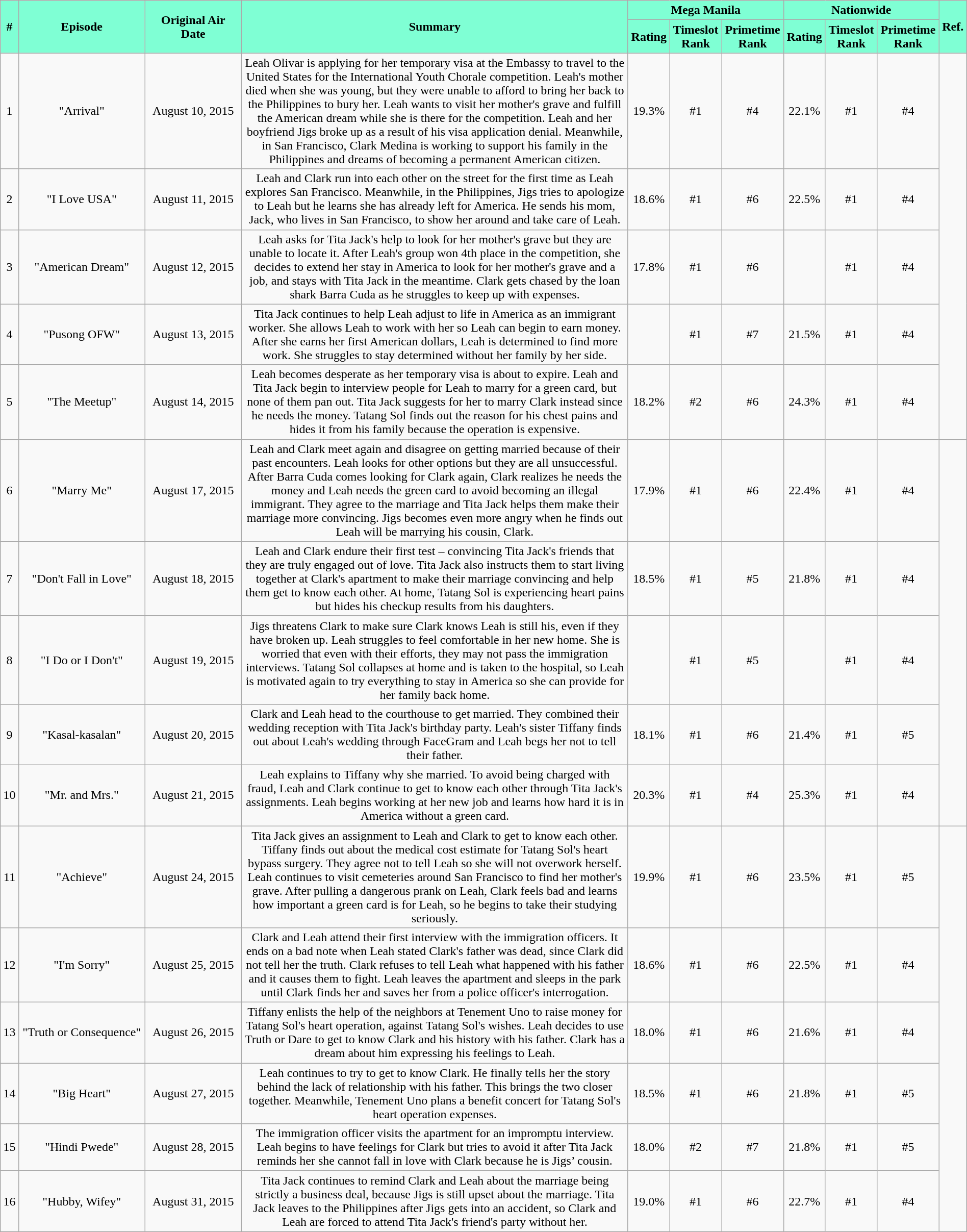<table class="wikitable" style="text-align:center; font-size:100%; line-height:18px;"  width="100%">
<tr>
<th style="background:#7FFFD4;" rowspan="2">#</th>
<th style="background:#7FFFD4;" rowspan="2">Episode</th>
<th style="background:#7FFFD4;" rowspan="2" width="10%">Original Air Date</th>
<th style="background:#7FFFD4;" rowspan="2" width="40%">Summary</th>
<th style="background:#7FFFD4;" colspan="3">Mega Manila</th>
<th style="background:#7FFFD4;" colspan="3">Nationwide</th>
<th style="background:#7FFFD4;" rowspan="2">Ref.</th>
</tr>
<tr>
<th style="background:#7FFFD4;">Rating</th>
<th style="background:#7FFFD4;">Timeslot<br>Rank</th>
<th style="background:#7FFFD4;">Primetime<br>Rank</th>
<th style="background:#7FFFD4;">Rating</th>
<th style="background:#7FFFD4;">Timeslot<br>Rank</th>
<th style="background:#7FFFD4;">Primetime<br>Rank</th>
</tr>
<tr>
<td>1</td>
<td>"Arrival"</td>
<td>August 10, 2015</td>
<td>Leah Olivar is applying for her temporary visa at the Embassy to travel to the United States for the International Youth Chorale competition. Leah's mother died when she was young, but they were unable to afford to bring her back to the Philippines to bury her. Leah wants to visit her mother's grave and fulfill the American dream while she is there for the competition. Leah and her boyfriend Jigs broke up as a result of his visa application denial. Meanwhile, in San Francisco, Clark Medina is working to support his family in the Philippines and dreams of becoming a permanent American citizen.</td>
<td>19.3%</td>
<td>#1</td>
<td>#4</td>
<td>22.1%</td>
<td>#1</td>
<td>#4</td>
<td rowspan="5"><br><br>
</td>
</tr>
<tr>
<td>2</td>
<td>"I Love USA"</td>
<td>August 11, 2015</td>
<td>Leah and Clark run into each other on the street for the first time as Leah explores San Francisco. Meanwhile, in the Philippines, Jigs tries to apologize to Leah but he learns she has already left for America. He sends his mom, Jack, who lives in San Francisco, to show her around and take care of Leah.</td>
<td>18.6%</td>
<td>#1</td>
<td>#6</td>
<td>22.5%</td>
<td>#1</td>
<td>#4</td>
</tr>
<tr>
<td>3</td>
<td>"American Dream"</td>
<td>August 12, 2015</td>
<td>Leah asks for Tita Jack's help to look for her mother's grave but they are unable to locate it. After Leah's group won 4th place in the competition, she decides to extend her stay in America to look for her mother's grave and a job, and stays with Tita Jack in the meantime. Clark gets chased by the loan shark Barra Cuda as he struggles to keep up with expenses.</td>
<td>17.8%</td>
<td>#1</td>
<td>#6</td>
<td></td>
<td>#1</td>
<td>#4</td>
</tr>
<tr>
<td>4</td>
<td>"Pusong OFW"</td>
<td>August 13, 2015</td>
<td>Tita Jack continues to help Leah adjust to life in America as an immigrant worker. She allows Leah to work with her so Leah can begin to earn money.  After she earns her first American dollars, Leah is determined to find more work. She struggles to stay determined without her family by her side.</td>
<td></td>
<td>#1</td>
<td>#7</td>
<td>21.5%</td>
<td>#1</td>
<td>#4</td>
</tr>
<tr>
<td>5</td>
<td>"The Meetup"</td>
<td>August 14, 2015</td>
<td>Leah becomes desperate as her temporary visa is about to expire. Leah and Tita Jack begin to interview people for Leah to marry for a green card, but none of them pan out. Tita Jack suggests for her to marry Clark instead since he needs the money. Tatang Sol finds out the reason for his chest pains and hides it from his family because the operation is expensive.</td>
<td>18.2%</td>
<td>#2</td>
<td>#6</td>
<td>24.3%</td>
<td>#1</td>
<td>#4</td>
</tr>
<tr>
<td>6</td>
<td>"Marry Me"</td>
<td>August 17, 2015</td>
<td>Leah and Clark meet again and disagree on getting married because of their past encounters. Leah looks for other options but they are all unsuccessful. After Barra Cuda comes looking for Clark again, Clark realizes he needs the money and Leah needs the green card to avoid becoming an illegal immigrant. They agree to the marriage and Tita Jack helps them make their marriage more convincing. Jigs becomes even more angry when he finds out Leah will be marrying his cousin, Clark.</td>
<td>17.9%</td>
<td>#1</td>
<td>#6</td>
<td>22.4%</td>
<td>#1</td>
<td>#4</td>
<td rowspan="5"><br></td>
</tr>
<tr>
<td>7</td>
<td>"Don't Fall in Love"</td>
<td>August 18, 2015</td>
<td>Leah and Clark endure their first test – convincing Tita Jack's friends that they are truly engaged out of love. Tita Jack also instructs them to start living together at Clark's apartment to make their marriage convincing and help them get to know each other. At home, Tatang Sol is experiencing heart pains but hides his checkup results from his daughters.</td>
<td>18.5%</td>
<td>#1</td>
<td>#5</td>
<td>21.8%</td>
<td>#1</td>
<td>#4</td>
</tr>
<tr>
<td>8</td>
<td>"I Do or I Don't"</td>
<td>August 19, 2015</td>
<td>Jigs threatens Clark to make sure Clark knows Leah is still his, even if they have broken up. Leah struggles to feel comfortable in her new home. She is worried that even with their efforts, they may not pass the immigration interviews. Tatang Sol collapses at home and is taken to the hospital, so Leah is motivated again to try everything to stay in America so she can provide for her family back home.</td>
<td></td>
<td>#1</td>
<td>#5</td>
<td></td>
<td>#1</td>
<td>#4</td>
</tr>
<tr>
<td>9</td>
<td>"Kasal-kasalan"</td>
<td>August 20, 2015</td>
<td>Clark and Leah head to the courthouse to get married. They combined their wedding reception with Tita Jack's birthday party.  Leah's sister Tiffany finds out about Leah's wedding through FaceGram and Leah begs her not to tell their father.</td>
<td>18.1%</td>
<td>#1</td>
<td>#6</td>
<td>21.4%</td>
<td>#1</td>
<td>#5</td>
</tr>
<tr>
<td>10</td>
<td>"Mr. and Mrs."</td>
<td>August 21, 2015</td>
<td>Leah explains to Tiffany why she married. To avoid being charged with fraud, Leah and Clark continue to get to know each other through Tita Jack's assignments. Leah begins working at her new job and learns how hard it is in America without a green card.</td>
<td>20.3%</td>
<td>#1</td>
<td>#4</td>
<td>25.3%</td>
<td>#1</td>
<td>#4</td>
</tr>
<tr>
<td>11</td>
<td>"Achieve"</td>
<td>August 24, 2015</td>
<td>Tita Jack gives an assignment to Leah and Clark to get to know each other. Tiffany finds out about the medical cost estimate for Tatang Sol's heart bypass surgery. They agree not to tell Leah so she will not overwork herself. Leah continues to visit cemeteries around San Francisco to find her mother's grave.  After pulling a dangerous prank on Leah, Clark feels bad and learns how important a green card is for Leah, so he begins to take their studying seriously.</td>
<td>19.9%</td>
<td>#1</td>
<td>#6</td>
<td>23.5%</td>
<td>#1</td>
<td>#5</td>
<td rowspan="6"><br><br></td>
</tr>
<tr>
<td>12</td>
<td>"I'm Sorry"</td>
<td>August 25, 2015</td>
<td>Clark and Leah attend their first interview with the immigration officers. It ends on a bad note when Leah stated Clark's father was dead, since Clark did not tell her the truth. Clark refuses to tell Leah what happened with his father and it causes them to fight. Leah leaves the apartment and sleeps in the park until Clark finds her and saves her from a police officer's interrogation.</td>
<td>18.6%</td>
<td>#1</td>
<td>#6</td>
<td>22.5%</td>
<td>#1</td>
<td>#4</td>
</tr>
<tr>
<td>13</td>
<td>"Truth or Consequence"</td>
<td>August 26, 2015</td>
<td>Tiffany enlists the help of the neighbors at Tenement Uno to raise money for Tatang Sol's heart operation, against Tatang Sol's wishes. Leah decides to use Truth or Dare to get to know Clark and his history with his father. Clark has a dream about him expressing his feelings to Leah.</td>
<td>18.0%</td>
<td>#1</td>
<td>#6</td>
<td>21.6%</td>
<td>#1</td>
<td>#4</td>
</tr>
<tr>
<td>14</td>
<td>"Big Heart"</td>
<td>August 27, 2015</td>
<td>Leah continues to try to get to know Clark. He finally tells her the story behind the lack of relationship with his father. This brings the two closer together. Meanwhile, Tenement Uno plans a benefit concert for Tatang Sol's heart operation expenses.</td>
<td>18.5%</td>
<td>#1</td>
<td>#6</td>
<td>21.8%</td>
<td>#1</td>
<td>#5</td>
</tr>
<tr>
<td>15</td>
<td>"Hindi Pwede"</td>
<td>August 28, 2015</td>
<td>The immigration officer visits the apartment for an impromptu interview. Leah begins to have feelings for Clark but tries to avoid it after Tita Jack reminds her she cannot fall in love with Clark because he is Jigs’ cousin.</td>
<td>18.0%</td>
<td>#2</td>
<td>#7</td>
<td>21.8%</td>
<td>#1</td>
<td>#5</td>
</tr>
<tr>
<td>16</td>
<td>"Hubby, Wifey"</td>
<td>August 31, 2015</td>
<td>Tita Jack continues to remind Clark and Leah about the marriage being strictly a business deal, because Jigs is still upset about the marriage. Tita Jack leaves to the Philippines after Jigs gets into an accident, so Clark and Leah are forced to attend Tita Jack's friend's party without her.</td>
<td>19.0%</td>
<td>#1</td>
<td>#6</td>
<td>22.7%</td>
<td>#1</td>
<td>#4</td>
</tr>
</table>
